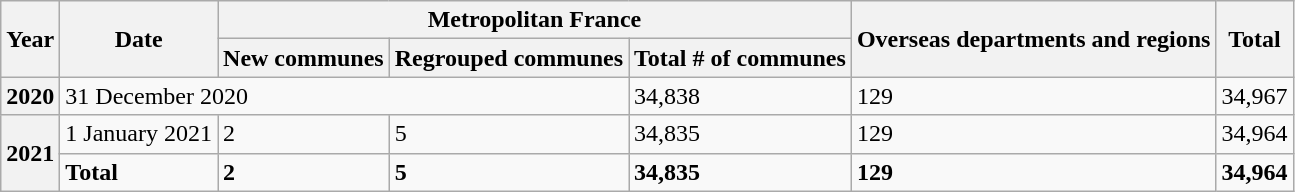<table class="wikitable">
<tr>
<th rowspan="2">Year</th>
<th rowspan="2">Date</th>
<th colspan="3">Metropolitan France</th>
<th rowspan="2">Overseas departments and regions</th>
<th rowspan="2">Total</th>
</tr>
<tr>
<th>New communes</th>
<th>Regrouped communes</th>
<th>Total # of communes</th>
</tr>
<tr>
<th>2020</th>
<td colspan="3">31 December 2020</td>
<td>34,838</td>
<td>129</td>
<td>34,967</td>
</tr>
<tr>
<th rowspan="2"><strong>2021</strong></th>
<td>1 January 2021</td>
<td>2</td>
<td>5</td>
<td>34,835</td>
<td>129</td>
<td>34,964</td>
</tr>
<tr>
<td><strong>Total</strong></td>
<td><strong>2</strong></td>
<td><strong>5</strong></td>
<td><strong>34,835</strong></td>
<td><strong>129</strong></td>
<td><strong>34,964</strong></td>
</tr>
</table>
